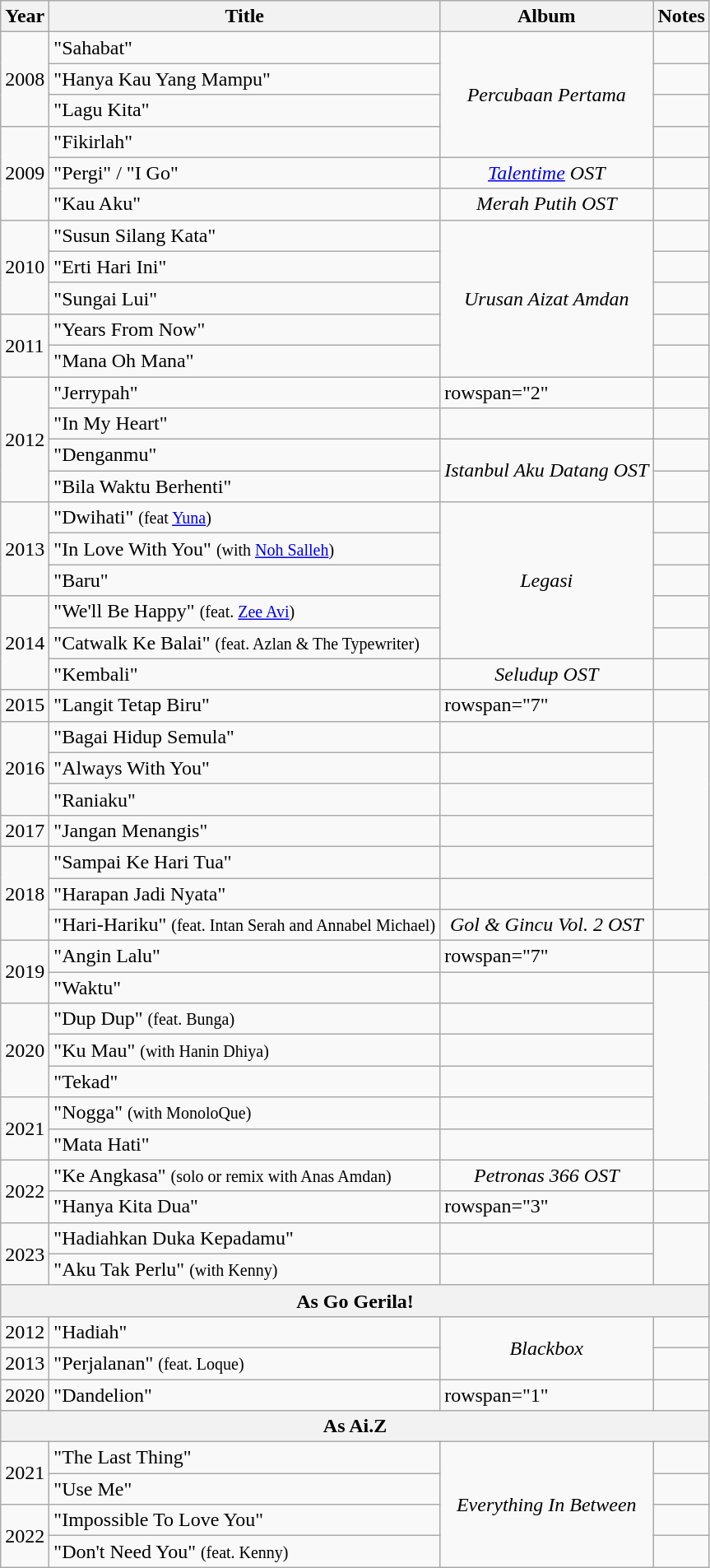<table class="wikitable">
<tr>
<th>Year</th>
<th>Title</th>
<th>Album</th>
<th>Notes</th>
</tr>
<tr>
<td rowspan="3">2008</td>
<td>"Sahabat"</td>
<td rowspan="4" style="text-align:center;"><em>Percubaan Pertama</em></td>
<td></td>
</tr>
<tr>
<td>"Hanya Kau Yang Mampu"</td>
<td></td>
</tr>
<tr>
<td>"Lagu Kita"</td>
<td></td>
</tr>
<tr>
<td rowspan="3">2009</td>
<td>"Fikirlah"</td>
<td></td>
</tr>
<tr>
<td>"Pergi" / "I Go"</td>
<td rowspan="1" style="text-align:center;"><em><a href='#'>Talentime</a> OST</em></td>
<td></td>
</tr>
<tr>
<td>"Kau Aku"</td>
<td rowspan="1" style="text-align:center;"><em>Merah Putih OST</em></td>
<td></td>
</tr>
<tr>
<td rowspan="3">2010</td>
<td>"Susun Silang Kata"</td>
<td rowspan="5" style="text-align:center;"><em>Urusan Aizat Amdan</em></td>
<td></td>
</tr>
<tr>
<td>"Erti Hari Ini"</td>
<td></td>
</tr>
<tr>
<td>"Sungai Lui"</td>
<td></td>
</tr>
<tr>
<td rowspan="2">2011</td>
<td>"Years From Now"</td>
<td></td>
</tr>
<tr>
<td>"Mana Oh Mana"</td>
<td></td>
</tr>
<tr>
<td rowspan="4">2012</td>
<td>"Jerrypah"</td>
<td>rowspan="2" </td>
<td></td>
</tr>
<tr>
<td>"In My Heart"</td>
<td></td>
</tr>
<tr>
<td>"Denganmu"</td>
<td rowspan="2" style="text-align:center;"><em>Istanbul Aku Datang OST</em></td>
<td></td>
</tr>
<tr>
<td>"Bila Waktu Berhenti"</td>
<td></td>
</tr>
<tr>
<td rowspan="3">2013</td>
<td>"Dwihati" <small>(feat <a href='#'>Yuna</a>)</small></td>
<td rowspan="5" style="text-align:center;"><em>Legasi</em></td>
<td></td>
</tr>
<tr>
<td>"In Love With You" <small>(with <a href='#'>Noh Salleh</a>)</small></td>
<td></td>
</tr>
<tr>
<td>"Baru"</td>
<td></td>
</tr>
<tr>
<td rowspan="3">2014</td>
<td>"We'll Be Happy" <small>(feat. <a href='#'>Zee Avi</a>)</small></td>
<td></td>
</tr>
<tr>
<td>"Catwalk Ke Balai" <small>(feat. Azlan & The Typewriter)</small></td>
<td></td>
</tr>
<tr>
<td>"Kembali"</td>
<td rowspan="1" style="text-align:center;"><em>Seludup OST</em></td>
<td></td>
</tr>
<tr>
<td>2015</td>
<td>"Langit Tetap Biru"</td>
<td>rowspan="7" </td>
<td></td>
</tr>
<tr>
<td rowspan="3">2016</td>
<td>"Bagai Hidup Semula"</td>
<td></td>
</tr>
<tr>
<td>"Always With You"</td>
<td></td>
</tr>
<tr>
<td>"Raniaku"</td>
<td></td>
</tr>
<tr>
<td>2017</td>
<td>"Jangan Menangis"</td>
<td></td>
</tr>
<tr>
<td rowspan="3">2018</td>
<td>"Sampai Ke Hari Tua"</td>
<td></td>
</tr>
<tr>
<td>"Harapan Jadi Nyata"</td>
<td></td>
</tr>
<tr>
<td>"Hari-Hariku" <small>(feat. Intan Serah and Annabel Michael)</small></td>
<td rowspan="1" style="text-align:center;"><em>Gol & Gincu Vol. 2 OST</em></td>
<td></td>
</tr>
<tr>
<td rowspan="2">2019</td>
<td>"Angin Lalu"</td>
<td>rowspan="7" </td>
<td></td>
</tr>
<tr>
<td>"Waktu"</td>
<td></td>
</tr>
<tr>
<td rowspan="3">2020</td>
<td>"Dup Dup" <small>(feat. Bunga)</small></td>
<td></td>
</tr>
<tr>
<td>"Ku Mau" <small>(with Hanin Dhiya)</small></td>
<td></td>
</tr>
<tr>
<td>"Tekad"</td>
<td></td>
</tr>
<tr>
<td rowspan="2">2021</td>
<td>"Nogga" <small>(with MonoloQue)</small></td>
<td></td>
</tr>
<tr>
<td>"Mata Hati"</td>
<td></td>
</tr>
<tr>
<td rowspan="2">2022</td>
<td>"Ke Angkasa" <small>(solo or remix with Anas Amdan)</small></td>
<td rowspan="1" style="text-align:center;"><em>Petronas 366 OST</em></td>
<td></td>
</tr>
<tr>
<td>"Hanya Kita Dua"</td>
<td>rowspan="3" </td>
<td></td>
</tr>
<tr>
<td rowspan="2">2023</td>
<td>"Hadiahkan Duka Kepadamu"</td>
<td></td>
</tr>
<tr>
<td>"Aku Tak Perlu" <small>(with Kenny)</small></td>
<td></td>
</tr>
<tr>
<th colspan="4">As Go Gerila!</th>
</tr>
<tr>
<td>2012</td>
<td>"Hadiah"</td>
<td rowspan="2" style="text-align:center;"><em>Blackbox</em></td>
<td></td>
</tr>
<tr>
<td>2013</td>
<td>"Perjalanan" <small>(feat. Loque)</small></td>
</tr>
<tr>
<td>2020</td>
<td>"Dandelion"</td>
<td>rowspan="1" </td>
<td></td>
</tr>
<tr>
<th colspan="4">As Ai.Z</th>
</tr>
<tr>
<td rowspan="2" style="text-align:center;">2021</td>
<td>"The Last Thing"</td>
<td rowspan="4" style="text-align:center;"><em>Everything In Between</em></td>
<td></td>
</tr>
<tr>
<td>"Use Me"</td>
</tr>
<tr>
<td rowspan="2" style="text-align:center;">2022</td>
<td>"Impossible To Love You"</td>
<td></td>
</tr>
<tr>
<td>"Don't Need You" <small>(feat. Kenny)</small></td>
<td></td>
</tr>
</table>
